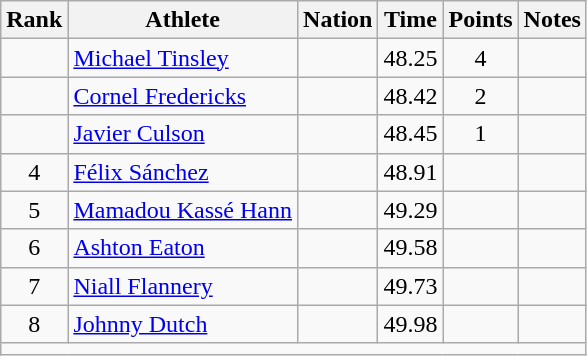<table class="wikitable mw-datatable sortable" style="text-align:center;">
<tr>
<th>Rank</th>
<th>Athlete</th>
<th>Nation</th>
<th>Time</th>
<th>Points</th>
<th>Notes</th>
</tr>
<tr>
<td></td>
<td align=left><a href='#'>Michael Tinsley</a></td>
<td align=left></td>
<td>48.25</td>
<td>4</td>
<td></td>
</tr>
<tr>
<td></td>
<td align=left><a href='#'>Cornel Fredericks</a></td>
<td align=left></td>
<td>48.42</td>
<td>2</td>
<td></td>
</tr>
<tr>
<td></td>
<td align=left><a href='#'>Javier Culson</a></td>
<td align=left></td>
<td>48.45</td>
<td>1</td>
<td></td>
</tr>
<tr>
<td>4</td>
<td align=left><a href='#'>Félix Sánchez</a></td>
<td align=left></td>
<td>48.91</td>
<td></td>
<td></td>
</tr>
<tr>
<td>5</td>
<td align=left><a href='#'>Mamadou Kassé Hann</a></td>
<td align=left></td>
<td>49.29</td>
<td></td>
<td></td>
</tr>
<tr>
<td>6</td>
<td align=left><a href='#'>Ashton Eaton</a></td>
<td align=left></td>
<td>49.58</td>
<td></td>
<td></td>
</tr>
<tr>
<td>7</td>
<td align=left><a href='#'>Niall Flannery</a></td>
<td align=left></td>
<td>49.73</td>
<td></td>
<td></td>
</tr>
<tr>
<td>8</td>
<td align=left><a href='#'>Johnny Dutch</a></td>
<td align=left></td>
<td>49.98</td>
<td></td>
<td></td>
</tr>
<tr class="sortbottom">
<td colspan=6></td>
</tr>
</table>
